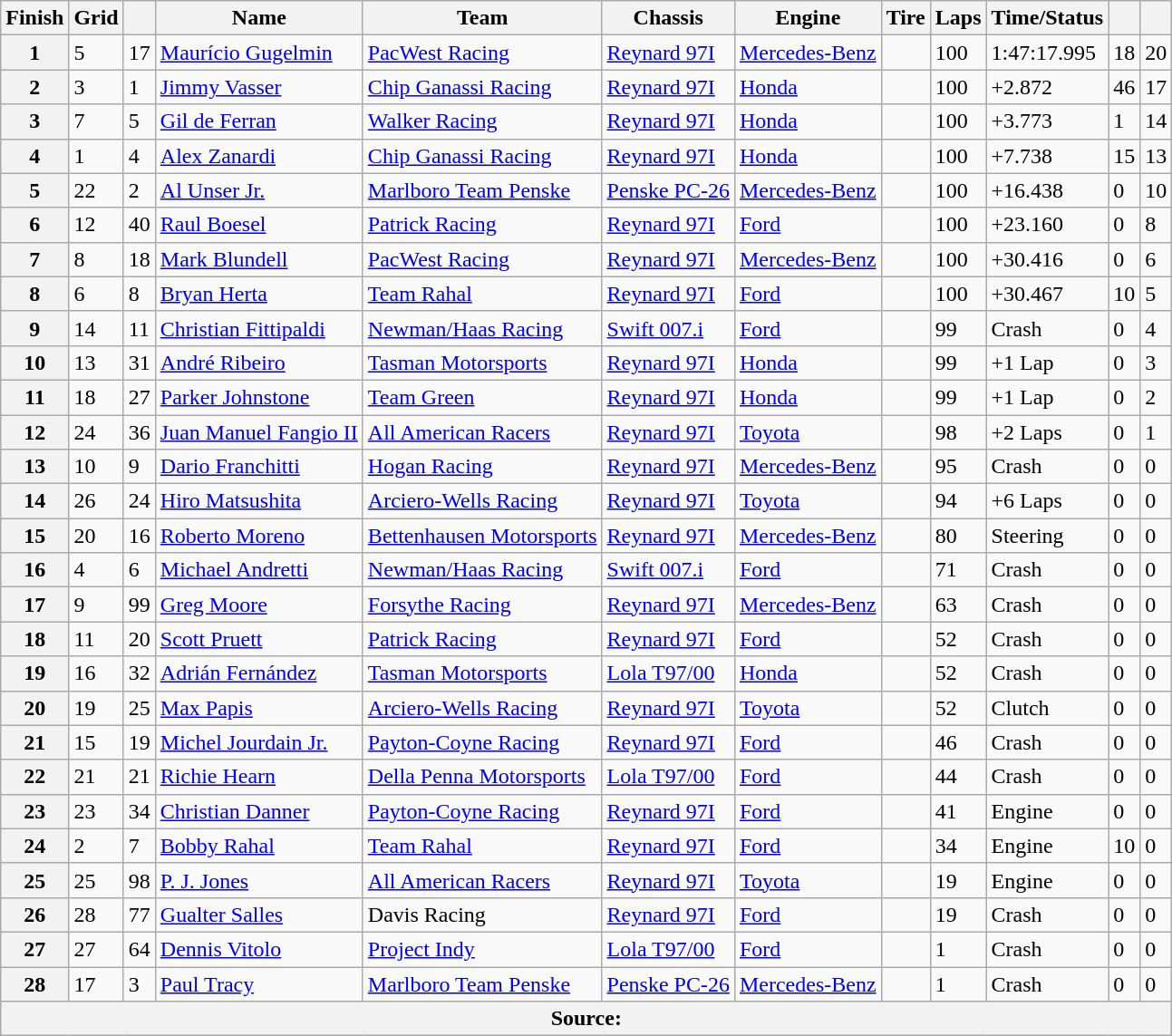<table class="wikitable">
<tr>
<th>Finish</th>
<th>Grid</th>
<th></th>
<th>Name</th>
<th>Team</th>
<th>Chassis</th>
<th>Engine</th>
<th>Tire</th>
<th>Laps</th>
<th>Time/Status</th>
<th></th>
<th></th>
</tr>
<tr>
<th>1</th>
<td>5</td>
<td>17</td>
<td> <a href='#'>Maurício Gugelmin</a></td>
<td><a href='#'>PacWest Racing</a></td>
<td><a href='#'>Reynard 97I</a></td>
<td><a href='#'>Mercedes-Benz</a></td>
<td></td>
<td>100</td>
<td>1:47:17.995</td>
<td>18</td>
<td>20</td>
</tr>
<tr>
<th>2</th>
<td>3</td>
<td>1</td>
<td> <a href='#'>Jimmy Vasser</a></td>
<td><a href='#'>Chip Ganassi Racing</a></td>
<td><a href='#'>Reynard 97I</a></td>
<td><a href='#'>Honda</a></td>
<td></td>
<td>100</td>
<td>+2.872</td>
<td>46</td>
<td>17</td>
</tr>
<tr>
<th>3</th>
<td>7</td>
<td>5</td>
<td> <a href='#'>Gil de Ferran</a></td>
<td><a href='#'>Walker Racing</a></td>
<td><a href='#'>Reynard 97I</a></td>
<td><a href='#'>Honda</a></td>
<td></td>
<td>100</td>
<td>+3.773</td>
<td>1</td>
<td>14</td>
</tr>
<tr>
<th>4</th>
<td>1</td>
<td>4</td>
<td> <a href='#'>Alex Zanardi</a></td>
<td><a href='#'>Chip Ganassi Racing</a></td>
<td><a href='#'>Reynard 97I</a></td>
<td><a href='#'>Honda</a></td>
<td></td>
<td>100</td>
<td>+7.738</td>
<td>15</td>
<td>13</td>
</tr>
<tr>
<th>5</th>
<td>22</td>
<td>2</td>
<td> <a href='#'>Al Unser Jr.</a></td>
<td><a href='#'>Marlboro Team Penske</a></td>
<td><a href='#'>Penske PC-26</a></td>
<td><a href='#'>Mercedes-Benz</a></td>
<td></td>
<td>100</td>
<td>+16.438</td>
<td>0</td>
<td>10</td>
</tr>
<tr>
<th>6</th>
<td>12</td>
<td>40</td>
<td> <a href='#'>Raul Boesel</a></td>
<td><a href='#'>Patrick Racing</a></td>
<td><a href='#'>Reynard 97I</a></td>
<td><a href='#'>Ford</a></td>
<td></td>
<td>100</td>
<td>+23.160</td>
<td>0</td>
<td>8</td>
</tr>
<tr>
<th>7</th>
<td>8</td>
<td>18</td>
<td> <a href='#'>Mark Blundell</a></td>
<td><a href='#'>PacWest Racing</a></td>
<td><a href='#'>Reynard 97I</a></td>
<td><a href='#'>Mercedes-Benz</a></td>
<td></td>
<td>100</td>
<td>+30.416</td>
<td>0</td>
<td>6</td>
</tr>
<tr>
<th>8</th>
<td>6</td>
<td>8</td>
<td> <a href='#'>Bryan Herta</a></td>
<td><a href='#'>Team Rahal</a></td>
<td><a href='#'>Reynard 97I</a></td>
<td><a href='#'>Ford</a></td>
<td></td>
<td>100</td>
<td>+30.467</td>
<td>10</td>
<td>5</td>
</tr>
<tr>
<th>9</th>
<td>14</td>
<td>11</td>
<td> <a href='#'>Christian Fittipaldi</a></td>
<td><a href='#'>Newman/Haas Racing</a></td>
<td><a href='#'>Swift 007.i</a></td>
<td><a href='#'>Ford</a></td>
<td></td>
<td>99</td>
<td>Crash</td>
<td>0</td>
<td>4</td>
</tr>
<tr>
<th>10</th>
<td>13</td>
<td>31</td>
<td> <a href='#'>André Ribeiro</a></td>
<td><a href='#'>Tasman Motorsports</a></td>
<td><a href='#'>Reynard 97I</a></td>
<td><a href='#'>Honda</a></td>
<td></td>
<td>99</td>
<td>+1 Lap</td>
<td>0</td>
<td>3</td>
</tr>
<tr>
<th>11</th>
<td>18</td>
<td>27</td>
<td> <a href='#'>Parker Johnstone</a></td>
<td><a href='#'>Team Green</a></td>
<td><a href='#'>Reynard 97I</a></td>
<td><a href='#'>Honda</a></td>
<td></td>
<td>99</td>
<td>+1 Lap</td>
<td>0</td>
<td>2</td>
</tr>
<tr>
<th>12</th>
<td>24</td>
<td>36</td>
<td> <a href='#'>Juan Manuel Fangio II</a></td>
<td><a href='#'>All American Racers</a></td>
<td><a href='#'>Reynard 97I</a></td>
<td><a href='#'>Toyota</a></td>
<td></td>
<td>98</td>
<td>+2 Laps</td>
<td>0</td>
<td>1</td>
</tr>
<tr>
<th>13</th>
<td>10</td>
<td>9</td>
<td> <a href='#'>Dario Franchitti</a></td>
<td><a href='#'>Hogan Racing</a></td>
<td><a href='#'>Reynard 97I</a></td>
<td><a href='#'>Mercedes-Benz</a></td>
<td></td>
<td>95</td>
<td>Crash</td>
<td>0</td>
<td>0</td>
</tr>
<tr>
<th>14</th>
<td>26</td>
<td>24</td>
<td> <a href='#'>Hiro Matsushita</a></td>
<td><a href='#'>Arciero-Wells Racing</a></td>
<td><a href='#'>Reynard 97I</a></td>
<td><a href='#'>Toyota</a></td>
<td></td>
<td>94</td>
<td>+6 Laps</td>
<td>0</td>
<td>0</td>
</tr>
<tr>
<th>15</th>
<td>20</td>
<td>16</td>
<td> <a href='#'>Roberto Moreno</a></td>
<td><a href='#'>Bettenhausen Motorsports</a></td>
<td><a href='#'>Reynard 97I</a></td>
<td><a href='#'>Mercedes-Benz</a></td>
<td></td>
<td>80</td>
<td>Steering</td>
<td>0</td>
<td>0</td>
</tr>
<tr>
<th>16</th>
<td>4</td>
<td>6</td>
<td> <a href='#'>Michael Andretti</a></td>
<td><a href='#'>Newman/Haas Racing</a></td>
<td><a href='#'>Swift 007.i</a></td>
<td><a href='#'>Ford</a></td>
<td></td>
<td>71</td>
<td>Crash</td>
<td>0</td>
<td>0</td>
</tr>
<tr>
<th>17</th>
<td>9</td>
<td>99</td>
<td> <a href='#'>Greg Moore</a></td>
<td><a href='#'>Forsythe Racing</a></td>
<td><a href='#'>Reynard 97I</a></td>
<td><a href='#'>Mercedes-Benz</a></td>
<td></td>
<td>63</td>
<td>Crash</td>
<td>0</td>
<td>0</td>
</tr>
<tr>
<th>18</th>
<td>11</td>
<td>20</td>
<td> <a href='#'>Scott Pruett</a></td>
<td><a href='#'>Patrick Racing</a></td>
<td><a href='#'>Reynard 97I</a></td>
<td><a href='#'>Ford</a></td>
<td></td>
<td>52</td>
<td>Crash</td>
<td>0</td>
<td>0</td>
</tr>
<tr>
<th>19</th>
<td>16</td>
<td>32</td>
<td> <a href='#'>Adrián Fernández</a></td>
<td><a href='#'>Tasman Motorsports</a></td>
<td><a href='#'>Lola T97/00</a></td>
<td><a href='#'>Honda</a></td>
<td></td>
<td>52</td>
<td>Crash</td>
<td>0</td>
<td>0</td>
</tr>
<tr>
<th>20</th>
<td>19</td>
<td>25</td>
<td> <a href='#'>Max Papis</a></td>
<td><a href='#'>Arciero-Wells Racing</a></td>
<td><a href='#'>Reynard 97I</a></td>
<td><a href='#'>Toyota</a></td>
<td></td>
<td>52</td>
<td>Clutch</td>
<td>0</td>
<td>0</td>
</tr>
<tr>
<th>21</th>
<td>15</td>
<td>19</td>
<td> <a href='#'>Michel Jourdain Jr.</a></td>
<td><a href='#'>Payton-Coyne Racing</a></td>
<td><a href='#'>Reynard 97I</a></td>
<td><a href='#'>Ford</a></td>
<td></td>
<td>46</td>
<td>Crash</td>
<td>0</td>
<td>0</td>
</tr>
<tr>
<th>22</th>
<td>21</td>
<td>21</td>
<td> <a href='#'>Richie Hearn</a></td>
<td><a href='#'>Della Penna Motorsports</a></td>
<td><a href='#'>Lola T97/00</a></td>
<td><a href='#'>Ford</a></td>
<td></td>
<td>44</td>
<td>Crash</td>
<td>0</td>
<td>0</td>
</tr>
<tr>
<th>23</th>
<td>23</td>
<td>34</td>
<td> <a href='#'>Christian Danner</a></td>
<td><a href='#'>Payton-Coyne Racing</a></td>
<td><a href='#'>Reynard 97I</a></td>
<td><a href='#'>Ford</a></td>
<td></td>
<td>41</td>
<td>Engine</td>
<td>0</td>
<td>0</td>
</tr>
<tr>
<th>24</th>
<td>2</td>
<td>7</td>
<td> <a href='#'>Bobby Rahal</a></td>
<td><a href='#'>Team Rahal</a></td>
<td><a href='#'>Reynard 97I</a></td>
<td><a href='#'>Ford</a></td>
<td></td>
<td>34</td>
<td>Engine</td>
<td>10</td>
<td>0</td>
</tr>
<tr>
<th>25</th>
<td>25</td>
<td>98</td>
<td> <a href='#'>P. J. Jones</a></td>
<td><a href='#'>All American Racers</a></td>
<td><a href='#'>Reynard 97I</a></td>
<td><a href='#'>Toyota</a></td>
<td></td>
<td>19</td>
<td>Engine</td>
<td>0</td>
<td>0</td>
</tr>
<tr>
<th>26</th>
<td>28</td>
<td>77</td>
<td> <a href='#'>Gualter Salles</a></td>
<td>Davis Racing</td>
<td><a href='#'>Reynard 97I</a></td>
<td><a href='#'>Ford</a></td>
<td></td>
<td>19</td>
<td>Crash</td>
<td>0</td>
<td>0</td>
</tr>
<tr>
<th>27</th>
<td>27</td>
<td>64</td>
<td> <a href='#'>Dennis Vitolo</a></td>
<td><a href='#'>Project Indy</a></td>
<td><a href='#'>Lola T97/00</a></td>
<td><a href='#'>Ford</a></td>
<td></td>
<td>1</td>
<td>Crash</td>
<td>0</td>
<td>0</td>
</tr>
<tr>
<th>28</th>
<td>17</td>
<td>3</td>
<td> <a href='#'>Paul Tracy</a></td>
<td><a href='#'>Marlboro Team Penske</a></td>
<td><a href='#'>Penske PC-26</a></td>
<td><a href='#'>Mercedes-Benz</a></td>
<td></td>
<td>1</td>
<td>Crash</td>
<td>0</td>
<td>0</td>
</tr>
<tr>
<th colspan=12>Source:</th>
</tr>
</table>
